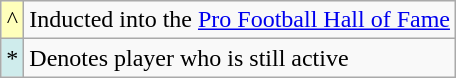<table class="wikitable">
<tr>
<td style="text-align:center; background:#ffb;">^</td>
<td>Inducted into the <a href='#'>Pro Football Hall of Fame</a></td>
</tr>
<tr>
<td style="text-align:center; background:#cfecec;">*</td>
<td>Denotes player who is still active</td>
</tr>
</table>
